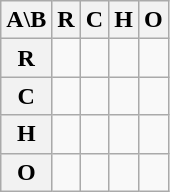<table class="wikitable">
<tr>
<th>A\B</th>
<th>R</th>
<th>C</th>
<th>H</th>
<th>O</th>
</tr>
<tr>
<th>R</th>
<td></td>
<td></td>
<td></td>
<td></td>
</tr>
<tr>
<th>C</th>
<td></td>
<td></td>
<td></td>
<td></td>
</tr>
<tr>
<th>H</th>
<td></td>
<td></td>
<td></td>
<td></td>
</tr>
<tr>
<th>O</th>
<td></td>
<td></td>
<td></td>
<td></td>
</tr>
</table>
